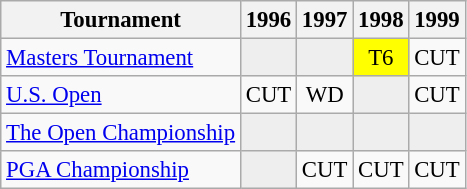<table class="wikitable" style="font-size:95%;text-align:center;">
<tr>
<th>Tournament</th>
<th>1996</th>
<th>1997</th>
<th>1998</th>
<th>1999</th>
</tr>
<tr>
<td align=left><a href='#'>Masters Tournament</a></td>
<td style="background:#eeeeee;"></td>
<td style="background:#eeeeee;"></td>
<td style="background:yellow;">T6</td>
<td>CUT</td>
</tr>
<tr>
<td align=left><a href='#'>U.S. Open</a></td>
<td>CUT</td>
<td>WD</td>
<td style="background:#eeeeee;"></td>
<td>CUT</td>
</tr>
<tr>
<td align=left><a href='#'>The Open Championship</a></td>
<td style="background:#eeeeee;"></td>
<td style="background:#eeeeee;"></td>
<td style="background:#eeeeee;"></td>
<td style="background:#eeeeee;"></td>
</tr>
<tr>
<td align=left><a href='#'>PGA Championship</a></td>
<td style="background:#eeeeee;"></td>
<td>CUT</td>
<td>CUT</td>
<td>CUT</td>
</tr>
</table>
